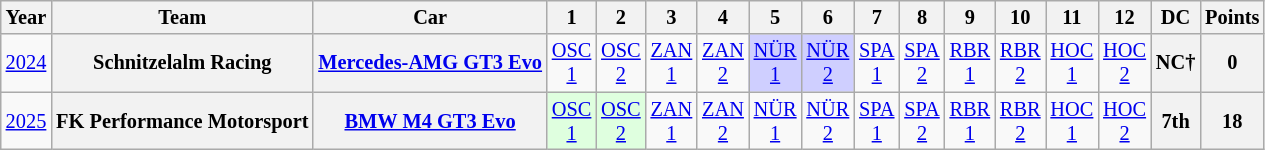<table class="wikitable" style="text-align:center; font-size:85%">
<tr>
<th>Year</th>
<th>Team</th>
<th>Car</th>
<th>1</th>
<th>2</th>
<th>3</th>
<th>4</th>
<th>5</th>
<th>6</th>
<th>7</th>
<th>8</th>
<th>9</th>
<th>10</th>
<th>11</th>
<th>12</th>
<th>DC</th>
<th>Points</th>
</tr>
<tr>
<td><a href='#'>2024</a></td>
<th nowrap>Schnitzelalm Racing</th>
<th nowrap><a href='#'>Mercedes-AMG GT3 Evo</a></th>
<td style="background:#;"><a href='#'>OSC<br>1</a></td>
<td style="background:#;"><a href='#'>OSC<br>2</a></td>
<td style="background:#;"><a href='#'>ZAN<br>1</a></td>
<td style="background:#;"><a href='#'>ZAN<br>2</a></td>
<td style="background:#CFCFFF;"><a href='#'>NÜR<br>1</a><br></td>
<td style="background:#CFCFFF;"><a href='#'>NÜR<br>2</a><br></td>
<td style="background:#;"><a href='#'>SPA<br>1</a></td>
<td style="background:#;"><a href='#'>SPA<br>2</a></td>
<td style="background:#;"><a href='#'>RBR<br>1</a></td>
<td style="background:#;"><a href='#'>RBR<br>2</a></td>
<td style="background:#;"><a href='#'>HOC<br>1</a></td>
<td style="background:#;"><a href='#'>HOC<br>2</a></td>
<th style="background:#;">NC†</th>
<th style="background:#;">0</th>
</tr>
<tr>
<td><a href='#'>2025</a></td>
<th nowrap>FK Performance Motorsport</th>
<th nowrap><a href='#'>BMW M4 GT3 Evo</a></th>
<td style="background:#DFFFDF;"><a href='#'>OSC<br>1</a><br></td>
<td style="background:#DFFFDF;"><a href='#'>OSC<br>2</a><br></td>
<td style="background:#;"><a href='#'>ZAN<br>1</a></td>
<td style="background:#;"><a href='#'>ZAN<br>2</a></td>
<td style="background:#;"><a href='#'>NÜR<br>1</a></td>
<td style="background:#;"><a href='#'>NÜR<br>2</a></td>
<td style="background:#;"><a href='#'>SPA<br>1</a></td>
<td style="background:#;"><a href='#'>SPA<br>2</a></td>
<td style="background:#;"><a href='#'>RBR<br>1</a></td>
<td style="background:#;"><a href='#'>RBR<br>2</a></td>
<td style="background:#;"><a href='#'>HOC<br>1</a></td>
<td style="background:#;"><a href='#'>HOC<br>2</a></td>
<th style="background:#;">7th</th>
<th style="background:#;">18</th>
</tr>
</table>
